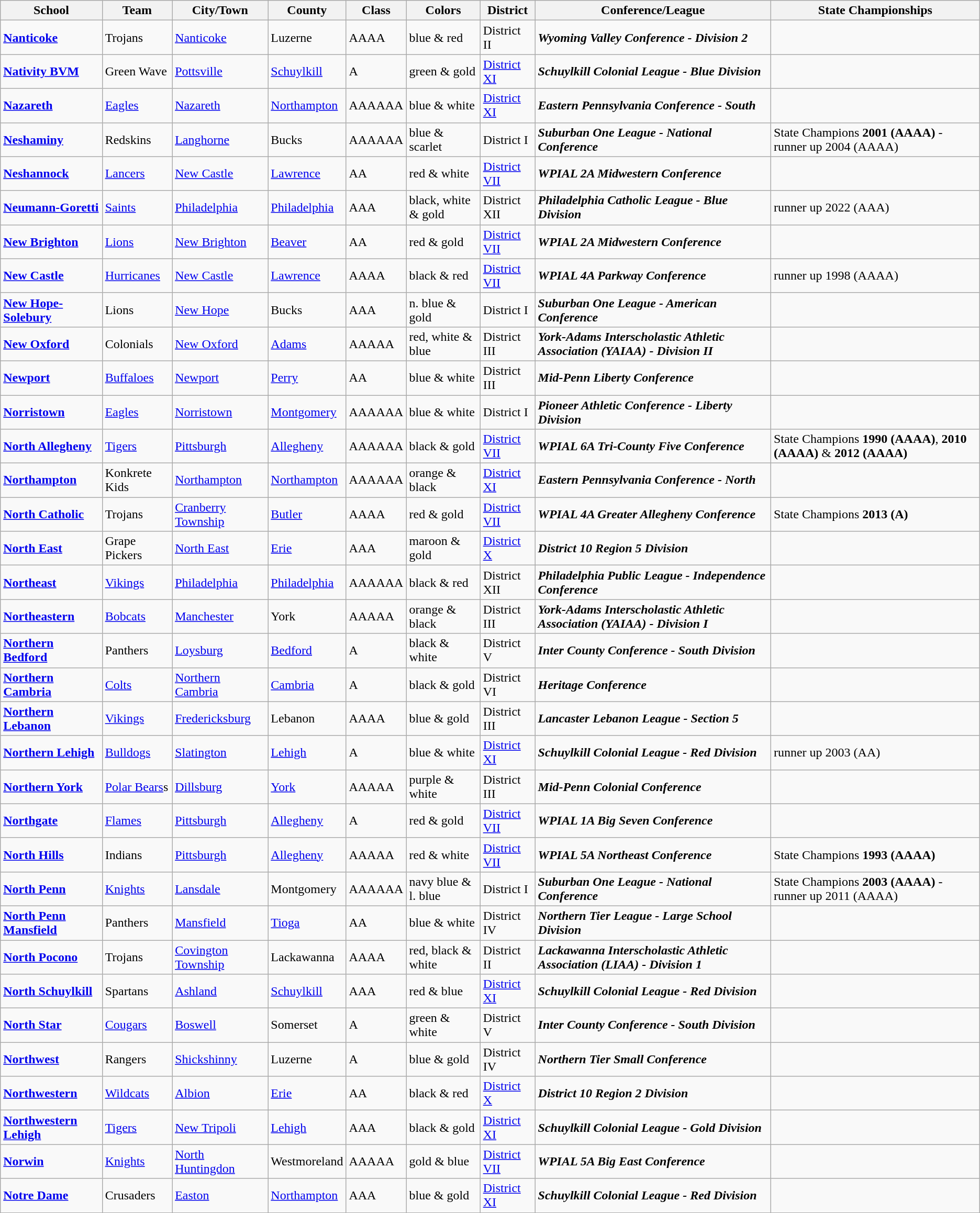<table class="wikitable sortable">
<tr>
<th>School</th>
<th>Team</th>
<th>City/Town</th>
<th>County</th>
<th>Class</th>
<th>Colors</th>
<th>District</th>
<th>Conference/League</th>
<th>State Championships</th>
</tr>
<tr style=#FFF5EE;">
<td><strong><a href='#'>Nanticoke</a></strong></td>
<td>Trojans</td>
<td><a href='#'>Nanticoke</a></td>
<td>Luzerne</td>
<td>AAAA</td>
<td> blue & red</td>
<td>District II</td>
<td><strong><em>Wyoming Valley Conference - Division 2</em></strong></td>
<td></td>
</tr>
<tr style=#F0FFFF;">
<td><strong><a href='#'>Nativity BVM</a></strong></td>
<td>Green Wave</td>
<td><a href='#'>Pottsville</a></td>
<td><a href='#'>Schuylkill</a></td>
<td>A</td>
<td> green & gold</td>
<td><a href='#'>District XI</a></td>
<td><strong><em>Schuylkill Colonial League - Blue Division</em></strong></td>
<td></td>
</tr>
<tr style=#F0FFFF;">
<td><strong><a href='#'>Nazareth</a></strong></td>
<td><a href='#'>Eagles</a></td>
<td><a href='#'>Nazareth</a></td>
<td><a href='#'>Northampton</a></td>
<td>AAAAAA</td>
<td> blue & white</td>
<td><a href='#'>District XI</a></td>
<td><strong><em>Eastern Pennsylvania Conference - South</em></strong></td>
<td></td>
</tr>
<tr style=#F0FFFF;">
<td><strong><a href='#'>Neshaminy</a></strong></td>
<td>Redskins</td>
<td><a href='#'>Langhorne</a></td>
<td>Bucks</td>
<td>AAAAAA</td>
<td> blue & scarlet</td>
<td>District I</td>
<td><strong><em>Suburban One League - National Conference</em></strong></td>
<td>State Champions <strong>2001 (AAAA)</strong> - runner up 2004 (AAAA)</td>
</tr>
<tr style=#F0FFFF;">
<td><strong><a href='#'>Neshannock</a></strong></td>
<td><a href='#'>Lancers</a></td>
<td><a href='#'>New Castle</a></td>
<td><a href='#'>Lawrence</a></td>
<td>AA</td>
<td> red & white</td>
<td><a href='#'>District VII</a></td>
<td><strong><em>WPIAL 2A Midwestern Conference</em></strong></td>
<td></td>
</tr>
<tr style=#F0FFFF;">
<td><strong><a href='#'>Neumann-Goretti</a></strong></td>
<td><a href='#'>Saints</a></td>
<td><a href='#'>Philadelphia</a></td>
<td><a href='#'>Philadelphia</a></td>
<td>AAA</td>
<td> black, white & gold</td>
<td>District XII</td>
<td><strong><em>Philadelphia Catholic League - Blue Division</em></strong></td>
<td>runner up 2022 (AAA)</td>
</tr>
<tr style=#F0FFFF;">
<td><strong><a href='#'>New Brighton</a></strong></td>
<td><a href='#'>Lions</a></td>
<td><a href='#'>New Brighton</a></td>
<td><a href='#'>Beaver</a></td>
<td>AA</td>
<td> red & gold</td>
<td><a href='#'>District VII</a></td>
<td><strong><em>WPIAL 2A Midwestern Conference</em></strong></td>
<td></td>
</tr>
<tr style=#F0FFFF;">
<td><strong><a href='#'>New Castle</a></strong></td>
<td><a href='#'>Hurricanes</a></td>
<td><a href='#'>New Castle</a></td>
<td><a href='#'>Lawrence</a></td>
<td>AAAA</td>
<td> black & red</td>
<td><a href='#'>District VII</a></td>
<td><strong><em>WPIAL 4A Parkway Conference</em></strong></td>
<td>runner up 1998 (AAAA)</td>
</tr>
<tr style=#F0FFFF;">
<td><strong><a href='#'>New Hope-Solebury</a></strong></td>
<td>Lions</td>
<td><a href='#'>New Hope</a></td>
<td>Bucks</td>
<td>AAA</td>
<td> n. blue & gold</td>
<td>District I</td>
<td><strong><em>Suburban One League - American Conference</em></strong></td>
<td></td>
</tr>
<tr style=#F0FFFF;">
<td><strong><a href='#'>New Oxford</a></strong></td>
<td>Colonials</td>
<td><a href='#'>New Oxford</a></td>
<td><a href='#'>Adams</a></td>
<td>AAAAA</td>
<td> red, white & blue</td>
<td>District III</td>
<td><strong><em>York-Adams Interscholastic Athletic Association (YAIAA) - Division II</em></strong></td>
<td></td>
</tr>
<tr style=#F0FFFF;">
<td><strong><a href='#'>Newport</a></strong></td>
<td><a href='#'>Buffaloes</a></td>
<td><a href='#'>Newport</a></td>
<td><a href='#'>Perry</a></td>
<td>AA</td>
<td> blue & white</td>
<td>District III</td>
<td><strong><em>Mid-Penn Liberty Conference</em></strong></td>
<td></td>
</tr>
<tr style=#F0FFFF;">
<td><strong><a href='#'>Norristown</a></strong></td>
<td><a href='#'>Eagles</a></td>
<td><a href='#'>Norristown</a></td>
<td><a href='#'>Montgomery</a></td>
<td>AAAAAA</td>
<td> blue & white</td>
<td>District I</td>
<td><strong><em>Pioneer Athletic Conference - Liberty Division</em></strong></td>
<td></td>
</tr>
<tr style=#F0FFFF;">
<td><strong><a href='#'>North Allegheny</a></strong></td>
<td><a href='#'>Tigers</a></td>
<td><a href='#'>Pittsburgh</a></td>
<td><a href='#'>Allegheny</a></td>
<td>AAAAAA</td>
<td> black & gold</td>
<td><a href='#'>District VII</a></td>
<td><strong><em>WPIAL 6A Tri-County Five Conference</em></strong></td>
<td>State Champions <strong>1990 (AAAA)</strong>, <strong>2010 (AAAA)</strong> & <strong>2012 (AAAA)</strong></td>
</tr>
<tr style=#F0FFFF;">
<td><strong><a href='#'>Northampton</a></strong></td>
<td>Konkrete Kids</td>
<td><a href='#'>Northampton</a></td>
<td><a href='#'>Northampton</a></td>
<td>AAAAAA</td>
<td> orange & black</td>
<td><a href='#'>District XI</a></td>
<td><strong><em>Eastern Pennsylvania Conference - North</em></strong></td>
<td></td>
</tr>
<tr style=#F0FFFF;">
<td><strong><a href='#'>North Catholic</a></strong></td>
<td>Trojans</td>
<td><a href='#'>Cranberry Township</a></td>
<td><a href='#'>Butler</a></td>
<td>AAAA</td>
<td> red & gold</td>
<td><a href='#'>District VII</a></td>
<td><strong><em>WPIAL 4A Greater Allegheny Conference</em></strong></td>
<td>State Champions <strong>2013 (A)</strong></td>
</tr>
<tr style=#F0FFFF;">
<td><strong><a href='#'>North East</a></strong></td>
<td>Grape Pickers</td>
<td><a href='#'>North East</a></td>
<td><a href='#'>Erie</a></td>
<td>AAA</td>
<td> maroon & gold</td>
<td><a href='#'>District X</a></td>
<td><strong><em>District 10 Region 5 Division</em></strong></td>
<td></td>
</tr>
<tr style=#F0FFFF;">
<td><strong><a href='#'>Northeast</a></strong></td>
<td><a href='#'>Vikings</a></td>
<td><a href='#'>Philadelphia</a></td>
<td><a href='#'>Philadelphia</a></td>
<td>AAAAAA</td>
<td> black & red</td>
<td>District XII</td>
<td><strong><em>Philadelphia Public League - Independence Conference</em></strong></td>
<td></td>
</tr>
<tr style=#F0FFFF;">
<td><strong><a href='#'>Northeastern</a></strong></td>
<td><a href='#'>Bobcats</a></td>
<td><a href='#'>Manchester</a></td>
<td>York</td>
<td>AAAAA</td>
<td> orange & black</td>
<td>District III</td>
<td><strong><em>York-Adams Interscholastic Athletic Association (YAIAA) - Division I</em></strong></td>
<td></td>
</tr>
<tr style=#F0FFFF;">
<td><strong><a href='#'>Northern Bedford</a></strong></td>
<td>Panthers</td>
<td><a href='#'>Loysburg</a></td>
<td><a href='#'>Bedford</a></td>
<td>A</td>
<td> black & white</td>
<td>District V</td>
<td><strong><em>Inter County Conference - South Division</em></strong></td>
<td></td>
</tr>
<tr style=#F0FFFF;">
<td><strong><a href='#'>Northern Cambria</a></strong></td>
<td><a href='#'>Colts</a></td>
<td><a href='#'>Northern Cambria</a></td>
<td><a href='#'>Cambria</a></td>
<td>A</td>
<td> black & gold</td>
<td>District VI</td>
<td><strong><em>Heritage Conference</em></strong></td>
<td></td>
</tr>
<tr style=#F0FFFF;">
<td><strong><a href='#'>Northern Lebanon</a></strong></td>
<td><a href='#'>Vikings</a></td>
<td><a href='#'>Fredericksburg</a></td>
<td>Lebanon</td>
<td>AAAA</td>
<td> blue & gold</td>
<td>District III</td>
<td><strong><em>Lancaster Lebanon League - Section 5</em></strong></td>
<td></td>
</tr>
<tr style=#F0FFFF;">
<td><strong><a href='#'>Northern Lehigh</a></strong></td>
<td><a href='#'>Bulldogs</a></td>
<td><a href='#'>Slatington</a></td>
<td><a href='#'>Lehigh</a></td>
<td>A</td>
<td> blue & white</td>
<td><a href='#'>District XI</a></td>
<td><strong><em>Schuylkill Colonial League - Red Division</em></strong></td>
<td>runner up 2003 (AA)</td>
</tr>
<tr style=#F0FFFF;">
<td><strong><a href='#'>Northern York</a></strong></td>
<td><a href='#'>Polar Bears</a>s</td>
<td><a href='#'>Dillsburg</a></td>
<td><a href='#'>York</a></td>
<td>AAAAA</td>
<td> purple & white</td>
<td>District III</td>
<td><strong><em>Mid-Penn Colonial Conference</em></strong></td>
<td></td>
</tr>
<tr style=#F0FFFF;">
<td><strong><a href='#'>Northgate</a></strong></td>
<td><a href='#'>Flames</a></td>
<td><a href='#'>Pittsburgh</a></td>
<td><a href='#'>Allegheny</a></td>
<td>A</td>
<td> red & gold</td>
<td><a href='#'>District VII</a></td>
<td><strong><em>WPIAL 1A Big Seven Conference</em></strong></td>
<td></td>
</tr>
<tr style=#F0FFFF;">
<td><strong><a href='#'>North Hills</a></strong></td>
<td>Indians</td>
<td><a href='#'>Pittsburgh</a></td>
<td><a href='#'>Allegheny</a></td>
<td>AAAAA</td>
<td> red & white</td>
<td><a href='#'>District VII</a></td>
<td><strong><em>WPIAL 5A Northeast Conference</em></strong></td>
<td>State Champions <strong>1993 (AAAA)</strong></td>
</tr>
<tr style=#F0FFFF;">
<td><strong><a href='#'>North Penn</a></strong></td>
<td><a href='#'>Knights</a></td>
<td><a href='#'>Lansdale</a></td>
<td>Montgomery</td>
<td>AAAAAA</td>
<td> navy blue & l. blue</td>
<td>District I</td>
<td><strong><em>Suburban One League - National Conference</em></strong></td>
<td>State Champions <strong>2003 (AAAA)</strong> - runner up 2011 (AAAA)</td>
</tr>
<tr style=#F0FFFF;">
<td><strong><a href='#'>North Penn Mansfield</a></strong></td>
<td>Panthers</td>
<td><a href='#'>Mansfield</a></td>
<td><a href='#'>Tioga</a></td>
<td>AA</td>
<td> blue & white</td>
<td>District IV</td>
<td><strong><em>Northern Tier League - Large School Division</em></strong></td>
<td></td>
</tr>
<tr style=#F0FFFF;">
<td><strong><a href='#'>North Pocono</a></strong></td>
<td>Trojans</td>
<td><a href='#'>Covington Township</a></td>
<td>Lackawanna</td>
<td>AAAA</td>
<td> red, black & white</td>
<td>District II</td>
<td><strong><em>Lackawanna Interscholastic Athletic Association (LIAA) - Division 1</em></strong></td>
<td></td>
</tr>
<tr style=#F0FFFF;">
<td><strong><a href='#'>North Schuylkill</a></strong></td>
<td>Spartans</td>
<td><a href='#'>Ashland</a></td>
<td><a href='#'>Schuylkill</a></td>
<td>AAA</td>
<td> red & blue</td>
<td><a href='#'>District XI</a></td>
<td><strong><em>Schuylkill Colonial League - Red Division</em></strong></td>
<td></td>
</tr>
<tr style=#F0FFFF;">
<td><strong><a href='#'>North Star</a></strong></td>
<td><a href='#'>Cougars</a></td>
<td><a href='#'>Boswell</a></td>
<td>Somerset</td>
<td>A</td>
<td> green & white</td>
<td>District V</td>
<td><strong><em>Inter County Conference - South Division</em></strong></td>
<td></td>
</tr>
<tr style=#F0FFFF;">
<td><strong><a href='#'>Northwest</a></strong></td>
<td>Rangers</td>
<td><a href='#'>Shickshinny</a></td>
<td>Luzerne</td>
<td>A</td>
<td> blue & gold</td>
<td>District IV</td>
<td><strong><em>Northern Tier Small Conference</em></strong></td>
<td></td>
</tr>
<tr style=#F0FFFF;">
<td><strong><a href='#'>Northwestern</a></strong></td>
<td><a href='#'>Wildcats</a></td>
<td><a href='#'>Albion</a></td>
<td><a href='#'>Erie</a></td>
<td>AA</td>
<td> black & red</td>
<td><a href='#'>District X</a></td>
<td><strong><em>District 10 Region 2 Division</em></strong></td>
<td></td>
</tr>
<tr style=#F0FFFF;">
<td><strong><a href='#'>Northwestern Lehigh</a></strong></td>
<td><a href='#'>Tigers</a></td>
<td><a href='#'>New Tripoli</a></td>
<td><a href='#'>Lehigh</a></td>
<td>AAA</td>
<td> black & gold</td>
<td><a href='#'>District XI</a></td>
<td><strong><em>Schuylkill Colonial League - Gold Division</em></strong></td>
<td></td>
</tr>
<tr style=#F0FFFF;">
<td><strong><a href='#'>Norwin</a></strong></td>
<td><a href='#'>Knights</a></td>
<td><a href='#'>North Huntingdon</a></td>
<td>Westmoreland</td>
<td>AAAAA</td>
<td> gold & blue</td>
<td><a href='#'>District VII</a></td>
<td><strong><em>WPIAL 5A Big East Conference</em></strong></td>
<td></td>
</tr>
<tr style=#F0FFFF;">
<td><strong><a href='#'>Notre Dame</a></strong></td>
<td>Crusaders</td>
<td><a href='#'>Easton</a></td>
<td><a href='#'>Northampton</a></td>
<td>AAA</td>
<td> blue & gold</td>
<td><a href='#'>District XI</a></td>
<td><strong><em>Schuylkill Colonial League - Red Division</em></strong></td>
<td></td>
</tr>
</table>
